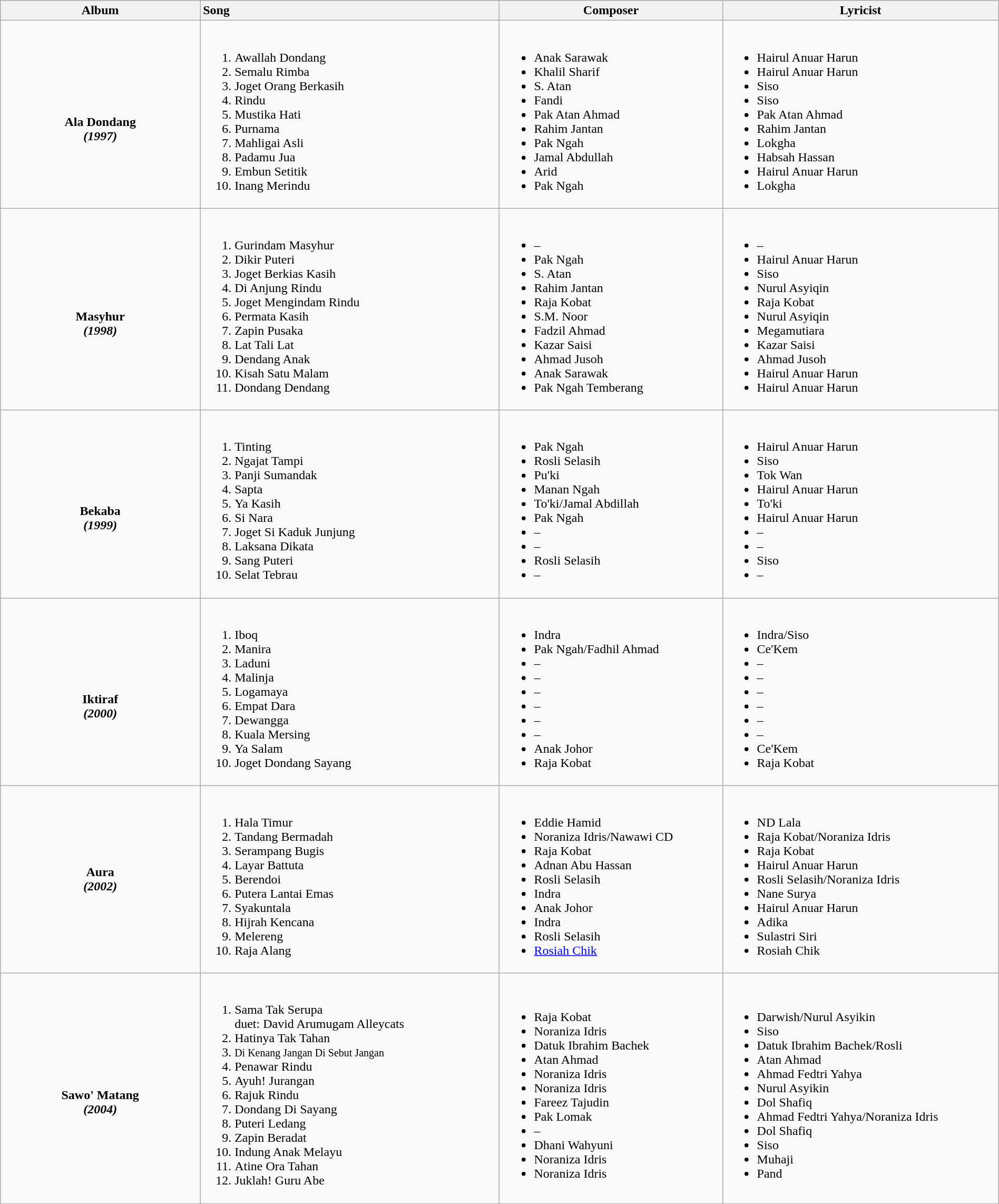<table class="wikitable" style="width:100%;">
<tr>
<th style="width:20%; text-align:center;">Album</th>
<th style="width:30%; text-align:left;">Song</th>
<th align="left">Composer</th>
<th align="left">Lyricist</th>
</tr>
<tr>
<td style="text-align:center;"><br><br><strong>Ala Dondang</strong><br><strong><em>(1997)</em></strong></td>
<td><br><ol><li>Awallah Dondang</li><li>Semalu Rimba</li><li>Joget Orang Berkasih</li><li>Rindu</li><li>Mustika Hati</li><li>Purnama</li><li>Mahligai Asli</li><li>Padamu Jua</li><li>Embun Setitik</li><li>Inang Merindu</li></ol></td>
<td><br><ul><li>Anak Sarawak</li><li>Khalil Sharif</li><li>S. Atan</li><li>Fandi</li><li>Pak Atan Ahmad</li><li>Rahim Jantan</li><li>Pak Ngah</li><li>Jamal Abdullah</li><li>Arid</li><li>Pak Ngah</li></ul></td>
<td><br><ul><li>Hairul Anuar Harun</li><li>Hairul Anuar Harun</li><li>Siso</li><li>Siso</li><li>Pak Atan Ahmad</li><li>Rahim Jantan</li><li>Lokgha</li><li>Habsah Hassan</li><li>Hairul Anuar Harun</li><li>Lokgha</li></ul></td>
</tr>
<tr>
<td style="text-align:center;"><br><br><strong>Masyhur</strong><br><strong><em>(1998)</em></strong></td>
<td><br><ol><li>Gurindam Masyhur</li><li>Dikir Puteri</li><li>Joget Berkias Kasih</li><li>Di Anjung Rindu</li><li>Joget Mengindam Rindu</li><li>Permata Kasih</li><li>Zapin Pusaka</li><li>Lat Tali Lat</li><li>Dendang Anak</li><li>Kisah Satu Malam</li><li>Dondang Dendang</li></ol></td>
<td><br><ul><li>–</li><li>Pak Ngah</li><li>S. Atan</li><li>Rahim Jantan</li><li>Raja Kobat</li><li>S.M. Noor</li><li>Fadzil Ahmad</li><li>Kazar Saisi</li><li>Ahmad Jusoh</li><li>Anak Sarawak</li><li>Pak Ngah Temberang</li></ul></td>
<td><br><ul><li>–</li><li>Hairul Anuar Harun</li><li>Siso</li><li>Nurul Asyiqin</li><li>Raja Kobat</li><li>Nurul Asyiqin</li><li>Megamutiara</li><li>Kazar Saisi</li><li>Ahmad Jusoh</li><li>Hairul Anuar Harun</li><li>Hairul Anuar Harun</li></ul></td>
</tr>
<tr>
<td style="text-align:center;"><br><br><strong>Bekaba</strong><br><strong><em>(1999)</em></strong></td>
<td><br><ol><li>Tinting</li><li>Ngajat Tampi</li><li>Panji Sumandak</li><li>Sapta</li><li>Ya Kasih</li><li>Si Nara</li><li>Joget Si Kaduk Junjung</li><li>Laksana Dikata</li><li>Sang Puteri</li><li>Selat Tebrau</li></ol></td>
<td><br><ul><li>Pak Ngah</li><li>Rosli Selasih</li><li>Pu'ki</li><li>Manan Ngah</li><li>To'ki/Jamal Abdillah</li><li>Pak Ngah</li><li>–</li><li>–</li><li>Rosli Selasih</li><li>–</li></ul></td>
<td><br><ul><li>Hairul Anuar Harun</li><li>Siso</li><li>Tok Wan</li><li>Hairul Anuar Harun</li><li>To'ki</li><li>Hairul Anuar Harun</li><li>–</li><li>–</li><li>Siso</li><li>–</li></ul></td>
</tr>
<tr>
<td style="text-align:center;"><br><br><strong>Iktiraf</strong><br><strong><em>(2000)</em></strong></td>
<td><br><ol><li>Iboq</li><li>Manira</li><li>Laduni</li><li>Malinja</li><li>Logamaya</li><li>Empat Dara</li><li>Dewangga</li><li>Kuala Mersing</li><li>Ya Salam</li><li>Joget Dondang Sayang</li></ol></td>
<td><br><ul><li>Indra</li><li>Pak Ngah/Fadhil Ahmad</li><li>–</li><li>–</li><li>–</li><li>–</li><li>–</li><li>–</li><li>Anak Johor</li><li>Raja Kobat</li></ul></td>
<td><br><ul><li>Indra/Siso</li><li>Ce'Kem</li><li>–</li><li>–</li><li>–</li><li>–</li><li>–</li><li>–</li><li>Ce'Kem</li><li>Raja Kobat</li></ul></td>
</tr>
<tr>
<td style="text-align:center;"><strong>Aura</strong><br><strong><em>(2002)</em></strong></td>
<td><br><ol><li>Hala Timur</li><li>Tandang Bermadah</li><li>Serampang Bugis</li><li>Layar Battuta</li><li>Berendoi</li><li>Putera Lantai Emas</li><li>Syakuntala</li><li>Hijrah Kencana</li><li>Melereng</li><li>Raja Alang</li></ol></td>
<td><br><ul><li>Eddie Hamid</li><li>Noraniza Idris/Nawawi CD</li><li>Raja Kobat</li><li>Adnan Abu Hassan</li><li>Rosli Selasih</li><li>Indra</li><li>Anak Johor</li><li>Indra</li><li>Rosli Selasih</li><li><a href='#'>Rosiah Chik</a></li></ul></td>
<td><br><ul><li>ND Lala</li><li>Raja Kobat/Noraniza Idris</li><li>Raja Kobat</li><li>Hairul Anuar Harun</li><li>Rosli Selasih/Noraniza Idris</li><li>Nane Surya</li><li>Hairul Anuar Harun</li><li>Adika</li><li>Sulastri Siri</li><li>Rosiah Chik</li></ul></td>
</tr>
<tr>
<td style="text-align:center;"><br><br><strong>Sawo' Matang</strong><br><strong><em>(2004)</em></strong></td>
<td><br><ol><li>Sama Tak Serupa<br>duet: David Arumugam Alleycats</li><li>Hatinya Tak Tahan</li><li><small>Di Kenang Jangan Di Sebut Jangan</small></li><li>Penawar Rindu</li><li>Ayuh! Jurangan</li><li>Rajuk Rindu</li><li>Dondang Di Sayang</li><li>Puteri Ledang</li><li>Zapin Beradat</li><li>Indung Anak Melayu</li><li>Atine Ora Tahan</li><li>Juklah! Guru Abe</li></ol></td>
<td><br><ul><li>Raja Kobat</li><li>Noraniza Idris</li><li>Datuk Ibrahim Bachek</li><li>Atan Ahmad</li><li>Noraniza Idris</li><li>Noraniza Idris</li><li>Fareez Tajudin</li><li>Pak Lomak</li><li>–</li><li>Dhani Wahyuni</li><li>Noraniza Idris</li><li>Noraniza Idris</li></ul></td>
<td><br><ul><li>Darwish/Nurul Asyikin</li><li>Siso</li><li>Datuk Ibrahim Bachek/Rosli</li><li>Atan Ahmad</li><li>Ahmad Fedtri Yahya</li><li>Nurul Asyikin</li><li>Dol Shafiq</li><li>Ahmad Fedtri Yahya/Noraniza Idris</li><li>Dol Shafiq</li><li>Siso</li><li>Muhaji</li><li>Pand</li></ul></td>
</tr>
</table>
